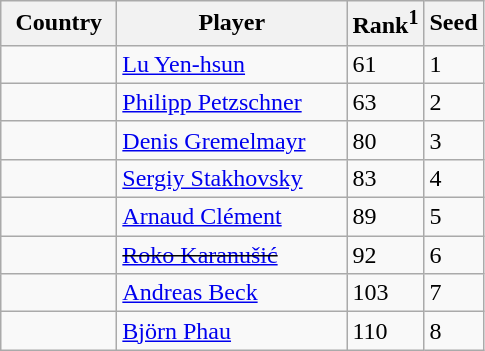<table class="sortable wikitable">
<tr>
<th width="70">Country</th>
<th width="146">Player</th>
<th>Rank<sup>1</sup></th>
<th>Seed</th>
</tr>
<tr>
<td></td>
<td><a href='#'>Lu Yen-hsun</a></td>
<td>61</td>
<td>1</td>
</tr>
<tr>
<td></td>
<td><a href='#'>Philipp Petzschner</a></td>
<td>63</td>
<td>2</td>
</tr>
<tr>
<td></td>
<td><a href='#'>Denis Gremelmayr</a></td>
<td>80</td>
<td>3</td>
</tr>
<tr>
<td></td>
<td><a href='#'>Sergiy Stakhovsky</a></td>
<td>83</td>
<td>4</td>
</tr>
<tr>
<td></td>
<td><a href='#'>Arnaud Clément</a></td>
<td>89</td>
<td>5</td>
</tr>
<tr>
<td></td>
<td><s><a href='#'>Roko Karanušić</a></s></td>
<td>92</td>
<td>6</td>
</tr>
<tr>
<td></td>
<td><a href='#'>Andreas Beck</a></td>
<td>103</td>
<td>7</td>
</tr>
<tr>
<td></td>
<td><a href='#'>Björn Phau</a></td>
<td>110</td>
<td>8</td>
</tr>
</table>
